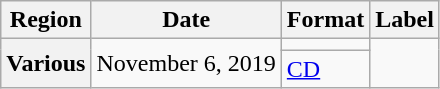<table class="wikitable plainrowheaders">
<tr>
<th>Region</th>
<th>Date</th>
<th>Format</th>
<th>Label</th>
</tr>
<tr>
<th scope="row" rowspan="2">Various</th>
<td rowspan="2">November 6, 2019</td>
<td></td>
<td rowspan="2"></td>
</tr>
<tr>
<td><a href='#'>CD</a></td>
</tr>
</table>
